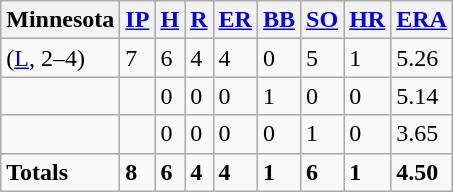<table class="wikitable sortable">
<tr>
<th>Minnesota</th>
<th><a href='#'>IP</a></th>
<th><a href='#'>H</a></th>
<th><a href='#'>R</a></th>
<th><a href='#'>ER</a></th>
<th><a href='#'>BB</a></th>
<th><a href='#'>SO</a></th>
<th><a href='#'>HR</a></th>
<th><a href='#'>ERA</a></th>
</tr>
<tr>
<td> (<a href='#'>L</a>, 2–4)</td>
<td>7</td>
<td>6</td>
<td>4</td>
<td>4</td>
<td>0</td>
<td>5</td>
<td>1</td>
<td>5.26</td>
</tr>
<tr>
<td></td>
<td></td>
<td>0</td>
<td>0</td>
<td>0</td>
<td>1</td>
<td>0</td>
<td>0</td>
<td>5.14</td>
</tr>
<tr>
<td></td>
<td></td>
<td>0</td>
<td>0</td>
<td>0</td>
<td>0</td>
<td>1</td>
<td>0</td>
<td>3.65</td>
</tr>
<tr class="sortbottom">
<td><strong>Totals</strong></td>
<td><strong>8</strong></td>
<td><strong>6</strong></td>
<td><strong>4</strong></td>
<td><strong>4</strong></td>
<td><strong>1</strong></td>
<td><strong>6</strong></td>
<td><strong>1</strong></td>
<td><strong>4.50</strong></td>
</tr>
</table>
